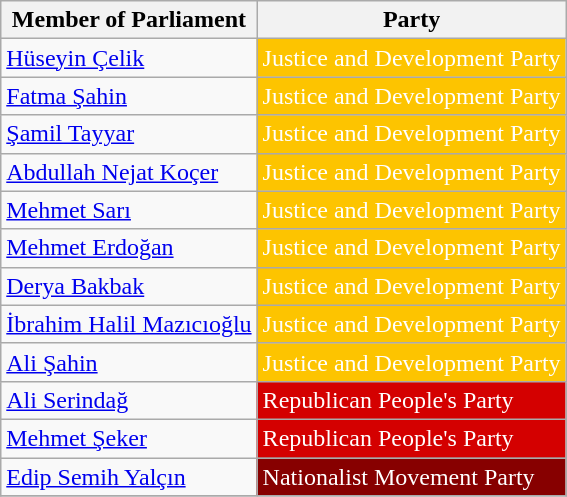<table class="wikitable">
<tr>
<th>Member of Parliament</th>
<th>Party</th>
</tr>
<tr>
<td><a href='#'>Hüseyin Çelik</a></td>
<td style="background:#FDC400; color:white">Justice and Development Party</td>
</tr>
<tr>
<td><a href='#'>Fatma Şahin</a></td>
<td style="background:#FDC400; color:white">Justice and Development Party</td>
</tr>
<tr>
<td><a href='#'>Şamil Tayyar</a></td>
<td style="background:#FDC400; color:white">Justice and Development Party</td>
</tr>
<tr>
<td><a href='#'>Abdullah Nejat Koçer</a></td>
<td style="background:#FDC400; color:white">Justice and Development Party</td>
</tr>
<tr>
<td><a href='#'>Mehmet Sarı</a></td>
<td style="background:#FDC400; color:white">Justice and Development Party</td>
</tr>
<tr>
<td><a href='#'>Mehmet Erdoğan</a></td>
<td style="background:#FDC400; color:white">Justice and Development Party</td>
</tr>
<tr>
<td><a href='#'>Derya Bakbak</a></td>
<td style="background:#FDC400; color:white">Justice and Development Party</td>
</tr>
<tr>
<td><a href='#'>İbrahim Halil Mazıcıoğlu</a></td>
<td style="background:#FDC400; color:white">Justice and Development Party</td>
</tr>
<tr>
<td><a href='#'>Ali Şahin</a></td>
<td style="background:#FDC400; color:white">Justice and Development Party</td>
</tr>
<tr>
<td><a href='#'>Ali Serindağ</a></td>
<td style="background:#D40000; color:white">Republican People's Party</td>
</tr>
<tr>
<td><a href='#'>Mehmet Şeker</a></td>
<td style="background:#D40000; color:white">Republican People's Party</td>
</tr>
<tr>
<td><a href='#'>Edip Semih Yalçın</a></td>
<td style="background:#870000; color:white">Nationalist Movement Party</td>
</tr>
<tr>
</tr>
</table>
